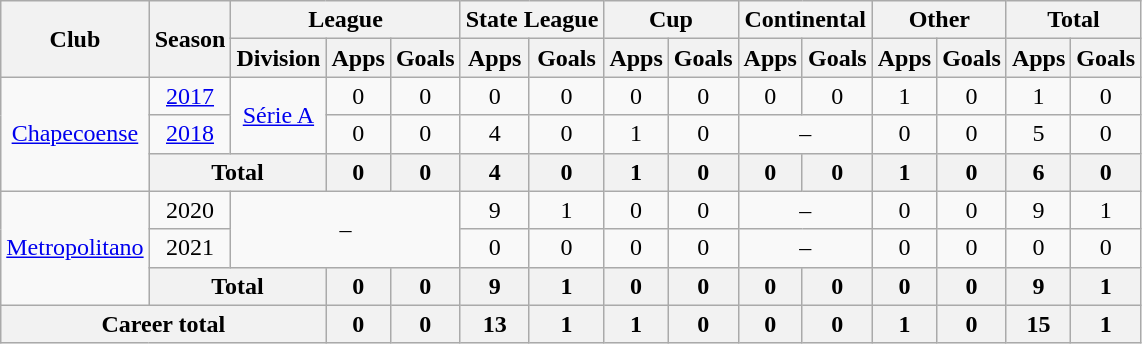<table class="wikitable" style="text-align: center">
<tr>
<th rowspan="2">Club</th>
<th rowspan="2">Season</th>
<th colspan="3">League</th>
<th colspan="2">State League</th>
<th colspan="2">Cup</th>
<th colspan="2">Continental</th>
<th colspan="2">Other</th>
<th colspan="2">Total</th>
</tr>
<tr>
<th>Division</th>
<th>Apps</th>
<th>Goals</th>
<th>Apps</th>
<th>Goals</th>
<th>Apps</th>
<th>Goals</th>
<th>Apps</th>
<th>Goals</th>
<th>Apps</th>
<th>Goals</th>
<th>Apps</th>
<th>Goals</th>
</tr>
<tr>
<td rowspan="3"><a href='#'>Chapecoense</a></td>
<td><a href='#'>2017</a></td>
<td rowspan="2"><a href='#'>Série A</a></td>
<td>0</td>
<td>0</td>
<td>0</td>
<td>0</td>
<td>0</td>
<td>0</td>
<td>0</td>
<td>0</td>
<td>1</td>
<td>0</td>
<td>1</td>
<td>0</td>
</tr>
<tr>
<td><a href='#'>2018</a></td>
<td>0</td>
<td>0</td>
<td>4</td>
<td>0</td>
<td>1</td>
<td>0</td>
<td colspan="2">–</td>
<td>0</td>
<td>0</td>
<td>5</td>
<td>0</td>
</tr>
<tr>
<th colspan="2"><strong>Total</strong></th>
<th>0</th>
<th>0</th>
<th>4</th>
<th>0</th>
<th>1</th>
<th>0</th>
<th>0</th>
<th>0</th>
<th>1</th>
<th>0</th>
<th>6</th>
<th>0</th>
</tr>
<tr>
<td rowspan="3"><a href='#'>Metropolitano</a></td>
<td>2020</td>
<td rowspan="2" colspan="3">–</td>
<td>9</td>
<td>1</td>
<td>0</td>
<td>0</td>
<td colspan="2">–</td>
<td>0</td>
<td>0</td>
<td>9</td>
<td>1</td>
</tr>
<tr>
<td>2021</td>
<td>0</td>
<td>0</td>
<td>0</td>
<td>0</td>
<td colspan="2">–</td>
<td>0</td>
<td>0</td>
<td>0</td>
<td>0</td>
</tr>
<tr>
<th colspan="2"><strong>Total</strong></th>
<th>0</th>
<th>0</th>
<th>9</th>
<th>1</th>
<th>0</th>
<th>0</th>
<th>0</th>
<th>0</th>
<th>0</th>
<th>0</th>
<th>9</th>
<th>1</th>
</tr>
<tr>
<th colspan="3"><strong>Career total</strong></th>
<th>0</th>
<th>0</th>
<th>13</th>
<th>1</th>
<th>1</th>
<th>0</th>
<th>0</th>
<th>0</th>
<th>1</th>
<th>0</th>
<th>15</th>
<th>1</th>
</tr>
</table>
